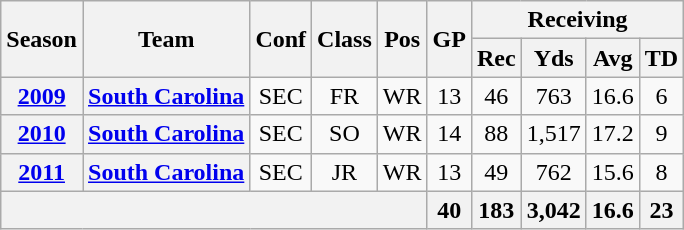<table class="wikitable" style="text-align: center;">
<tr>
<th rowspan="2">Season</th>
<th rowspan="2">Team</th>
<th rowspan="2">Conf</th>
<th rowspan="2">Class</th>
<th rowspan="2">Pos</th>
<th rowspan="2">GP</th>
<th colspan="4">Receiving</th>
</tr>
<tr>
<th>Rec</th>
<th>Yds</th>
<th>Avg</th>
<th>TD</th>
</tr>
<tr>
<th><a href='#'>2009</a></th>
<th><a href='#'>South Carolina</a></th>
<td>SEC</td>
<td>FR</td>
<td>WR</td>
<td>13</td>
<td>46</td>
<td>763</td>
<td>16.6</td>
<td>6</td>
</tr>
<tr>
<th><a href='#'>2010</a></th>
<th><a href='#'>South Carolina</a></th>
<td>SEC</td>
<td>SO</td>
<td>WR</td>
<td>14</td>
<td>88</td>
<td>1,517</td>
<td>17.2</td>
<td>9</td>
</tr>
<tr>
<th><a href='#'>2011</a></th>
<th><a href='#'>South Carolina</a></th>
<td>SEC</td>
<td>JR</td>
<td>WR</td>
<td>13</td>
<td>49</td>
<td>762</td>
<td>15.6</td>
<td>8</td>
</tr>
<tr>
<th colspan="5"></th>
<th>40</th>
<th>183</th>
<th>3,042</th>
<th>16.6</th>
<th>23</th>
</tr>
</table>
